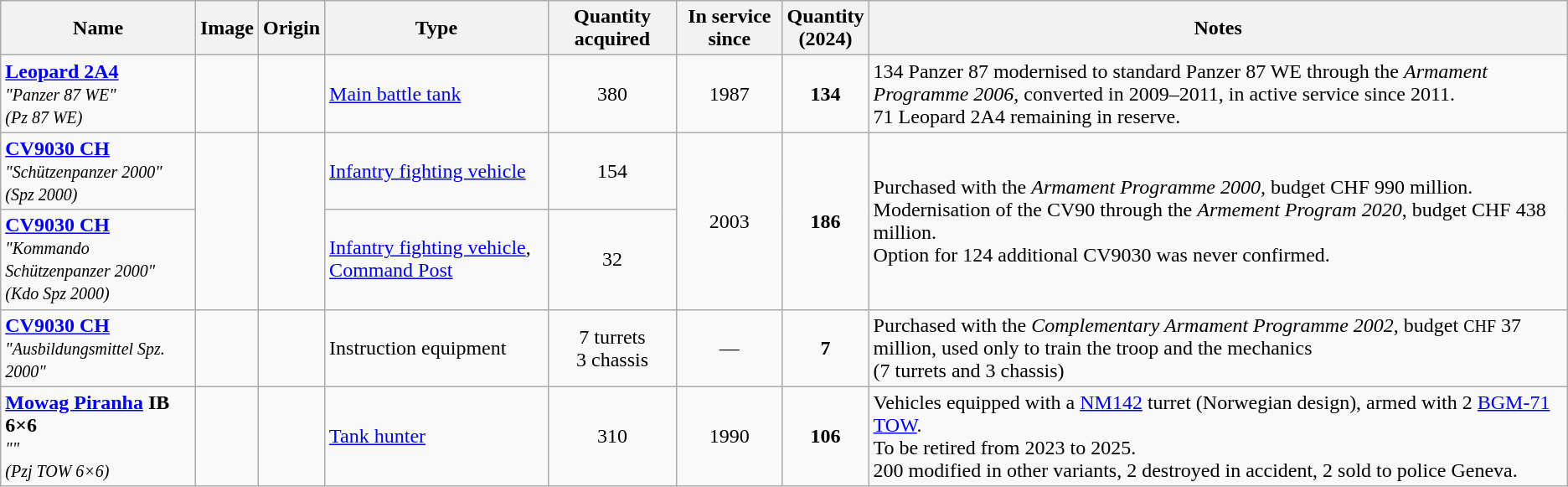<table class="wikitable">
<tr>
<th>Name</th>
<th>Image</th>
<th>Origin</th>
<th>Type</th>
<th>Quantity acquired</th>
<th>In service since</th>
<th>Quantity<br>(2024)</th>
<th>Notes</th>
</tr>
<tr>
<td><a href='#'><strong>Leopard 2A4</strong></a><br><small><em>"Panzer 87 WE"</em></small><br><small><em>(Pz 87 WE)</em></small></td>
<td style="text-align: center; "></td>
<td><small></small><br><small></small></td>
<td><a href='#'>Main battle tank</a></td>
<td style="text-align: center; ">380</td>
<td style="text-align: center; ">1987</td>
<td style="text-align: center; "><strong>134</strong></td>
<td>134 Panzer 87 modernised to standard Panzer 87 WE through the <em>Armament Programme 2006</em>, converted in 2009–2011, in active service since 2011.<br>71 Leopard 2A4 remaining in reserve.</td>
</tr>
<tr>
<td><a href='#'><strong>CV9030 CH</strong></a><br><small><em>"Schützenpanzer 2000" <br>(Spz 2000)</em></small></td>
<td rowspan="2" style="text-align: center; "></td>
<td rowspan="2"><small></small><br><small></small></td>
<td><a href='#'>Infantry fighting vehicle</a></td>
<td style="text-align: center; ">154</td>
<td rowspan="2" style="text-align: center; ">2003</td>
<td rowspan="2" style="text-align: center; "><strong>186</strong></td>
<td rowspan="2">Purchased with the <em>Armament Programme 2000,</em> budget CHF 990 million.<br>Modernisation of the CV90 through the <em>Armement Program 2020</em>, budget CHF 438 million.<br>Option for 124 additional CV9030 was never confirmed.</td>
</tr>
<tr>
<td><a href='#'><strong>CV9030 CH</strong></a><br><small><em>"Kommando Schützenpanzer 2000" <br>(Kdo Spz 2000)</em></small></td>
<td><a href='#'>Infantry fighting vehicle</a>, <a href='#'>Command Post</a></td>
<td style="text-align: center; ">32</td>
</tr>
<tr>
<td><a href='#'><strong>CV9030 CH</strong></a><br><small><em>"Ausbildungsmittel Spz. 2000"</em></small></td>
<td style="text-align: center; "></td>
<td><small></small><br><small></small></td>
<td>Instruction equipment</td>
<td style="text-align: center; ">7 turrets<br>3 chassis</td>
<td style="text-align: center; ">—</td>
<td style="text-align: center; "><strong>7</strong></td>
<td>Purchased with the <em>Complementary Armament Programme 2002,</em> budget <small>CHF</small> 37 million, used only to train the troop and the mechanics<small><em><br></em></small>(7 turrets and 3 chassis)</td>
</tr>
<tr>
<td><strong><a href='#'>Mowag Piranha</a> IB<br>6×6</strong><br><small><em>""</em></small> <br><small><em>(Pzj TOW 6×6)</em></small></td>
<td style="text-align: center; "></td>
<td><small></small><br><small></small></td>
<td><a href='#'>Tank hunter</a></td>
<td style="text-align: center; ">310</td>
<td style="text-align: center; ">1990</td>
<td style="text-align: center; "><strong>106</strong></td>
<td>Vehicles equipped with a <a href='#'>NM142</a> turret (Norwegian design), armed with 2 <a href='#'>BGM-71 TOW</a>.<br>To be retired from 2023 to 2025.<br>200 modified in other variants, 2 destroyed in accident, 2 sold to police Geneva.</td>
</tr>
</table>
